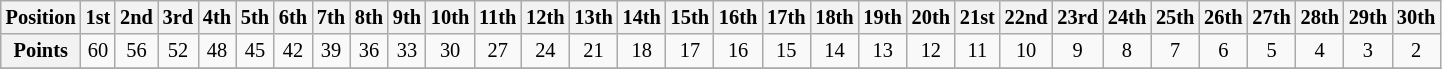<table class="wikitable" style="font-size: 85%; text-align: center">
<tr>
<th>Position</th>
<th>1st</th>
<th>2nd</th>
<th>3rd</th>
<th>4th</th>
<th>5th</th>
<th>6th</th>
<th>7th</th>
<th>8th</th>
<th>9th</th>
<th>10th</th>
<th>11th</th>
<th>12th</th>
<th>13th</th>
<th>14th</th>
<th>15th</th>
<th>16th</th>
<th>17th</th>
<th>18th</th>
<th>19th</th>
<th>20th</th>
<th>21st</th>
<th>22nd</th>
<th>23rd</th>
<th>24th</th>
<th>25th</th>
<th>26th</th>
<th>27th</th>
<th>28th</th>
<th>29th</th>
<th>30th</th>
</tr>
<tr>
<th>Points</th>
<td>60</td>
<td>56</td>
<td>52</td>
<td>48</td>
<td>45</td>
<td>42</td>
<td>39</td>
<td>36</td>
<td>33</td>
<td>30</td>
<td>27</td>
<td>24</td>
<td>21</td>
<td>18</td>
<td>17</td>
<td>16</td>
<td>15</td>
<td>14</td>
<td>13</td>
<td>12</td>
<td>11</td>
<td>10</td>
<td>9</td>
<td>8</td>
<td>7</td>
<td>6</td>
<td>5</td>
<td>4</td>
<td>3</td>
<td>2</td>
</tr>
<tr>
</tr>
</table>
